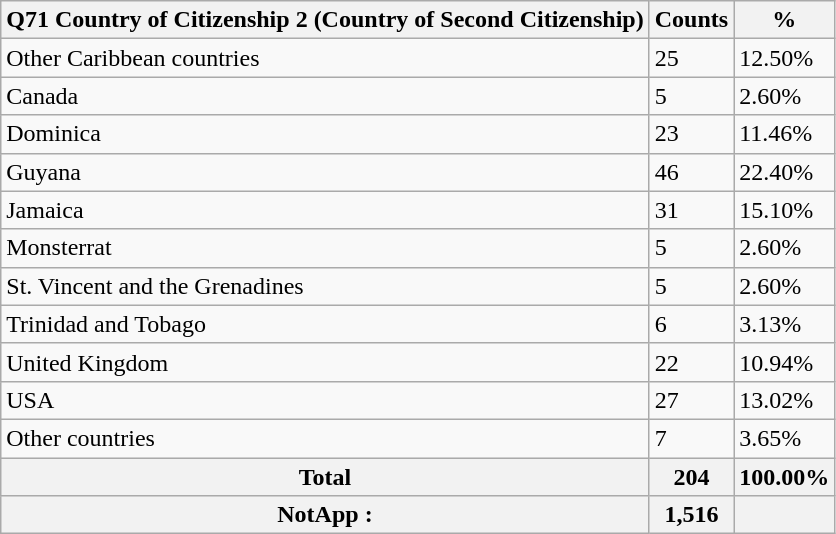<table class="wikitable sortable">
<tr>
<th>Q71 Country of Citizenship 2 (Country of Second Citizenship)</th>
<th>Counts</th>
<th>%</th>
</tr>
<tr>
<td>Other Caribbean countries</td>
<td>25</td>
<td>12.50%</td>
</tr>
<tr>
<td>Canada</td>
<td>5</td>
<td>2.60%</td>
</tr>
<tr>
<td>Dominica</td>
<td>23</td>
<td>11.46%</td>
</tr>
<tr>
<td>Guyana</td>
<td>46</td>
<td>22.40%</td>
</tr>
<tr>
<td>Jamaica</td>
<td>31</td>
<td>15.10%</td>
</tr>
<tr>
<td>Monsterrat</td>
<td>5</td>
<td>2.60%</td>
</tr>
<tr>
<td>St. Vincent and the Grenadines</td>
<td>5</td>
<td>2.60%</td>
</tr>
<tr>
<td>Trinidad and Tobago</td>
<td>6</td>
<td>3.13%</td>
</tr>
<tr>
<td>United Kingdom</td>
<td>22</td>
<td>10.94%</td>
</tr>
<tr>
<td>USA</td>
<td>27</td>
<td>13.02%</td>
</tr>
<tr>
<td>Other countries</td>
<td>7</td>
<td>3.65%</td>
</tr>
<tr>
<th>Total</th>
<th>204</th>
<th>100.00%</th>
</tr>
<tr>
<th>NotApp :</th>
<th>1,516</th>
<th></th>
</tr>
</table>
